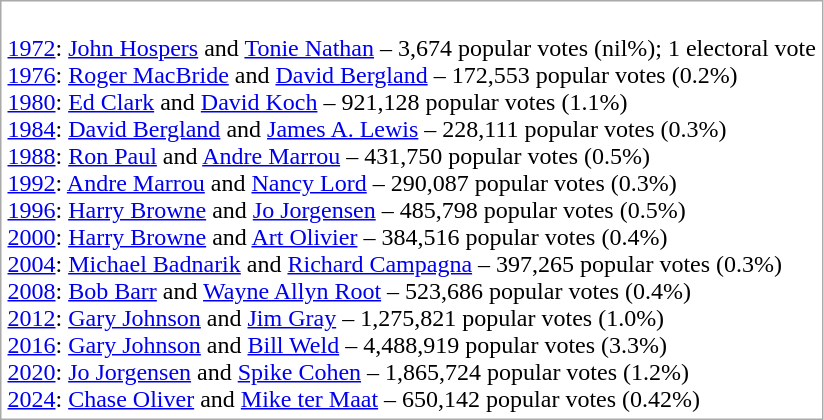<table align=center cellpadding="4" cellspacing="0" style="margin: 0 2ex 2ex 0; border: 1px solid rgb(170,170,170)">
<tr>
<td><br><a href='#'>1972</a>: <a href='#'>John Hospers</a> and <a href='#'>Tonie Nathan</a> – 3,674 popular votes (nil%); 1 electoral vote
<br><a href='#'>1976</a>: <a href='#'>Roger MacBride</a> and <a href='#'>David Bergland</a> – 172,553 popular votes (0.2%)
<br><a href='#'>1980</a>: <a href='#'>Ed Clark</a> and <a href='#'>David Koch</a> – 921,128 popular votes (1.1%)
<br><a href='#'>1984</a>: <a href='#'>David Bergland</a> and <a href='#'>James A. Lewis</a> – 228,111 popular votes (0.3%)
<br><a href='#'>1988</a>: <a href='#'>Ron Paul</a> and <a href='#'>Andre Marrou</a> – 431,750 popular votes (0.5%)
<br><a href='#'>1992</a>: <a href='#'>Andre Marrou</a> and <a href='#'>Nancy Lord</a> – 290,087 popular votes (0.3%)
<br><a href='#'>1996</a>: <a href='#'>Harry Browne</a> and <a href='#'>Jo Jorgensen</a> – 485,798 popular votes (0.5%)
<br><a href='#'>2000</a>: <a href='#'>Harry Browne</a> and <a href='#'>Art Olivier</a> – 384,516 popular votes (0.4%)
<br><a href='#'>2004</a>: <a href='#'>Michael Badnarik</a> and <a href='#'>Richard Campagna</a> – 397,265 popular votes (0.3%)
<br><a href='#'>2008</a>: <a href='#'>Bob Barr</a> and <a href='#'>Wayne Allyn Root</a> – 523,686 popular votes (0.4%)
<br><a href='#'>2012</a>: <a href='#'>Gary Johnson</a> and <a href='#'>Jim Gray</a> – 1,275,821 popular votes (1.0%)
<br><a href='#'>2016</a>: <a href='#'>Gary Johnson</a> and <a href='#'>Bill Weld</a> – 4,488,919 popular votes (3.3%)
<br><a href='#'>2020</a>: <a href='#'>Jo Jorgensen</a> and <a href='#'>Spike Cohen</a> – 1,865,724 popular votes (1.2%)
<br><a href='#'>2024</a>: <a href='#'>Chase Oliver</a> and <a href='#'>Mike ter Maat</a> – 650,142 popular votes (0.42%)</td>
</tr>
</table>
